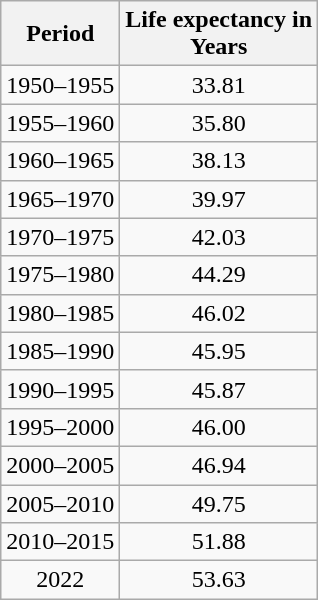<table class="wikitable" style="text-align:center">
<tr>
<th>Period</th>
<th>Life expectancy in<br>Years</th>
</tr>
<tr>
<td>1950–1955</td>
<td>33.81</td>
</tr>
<tr>
<td>1955–1960</td>
<td> 35.80</td>
</tr>
<tr>
<td>1960–1965</td>
<td> 38.13</td>
</tr>
<tr>
<td>1965–1970</td>
<td> 39.97</td>
</tr>
<tr>
<td>1970–1975</td>
<td> 42.03</td>
</tr>
<tr>
<td>1975–1980</td>
<td> 44.29</td>
</tr>
<tr>
<td>1980–1985</td>
<td> 46.02</td>
</tr>
<tr>
<td>1985–1990</td>
<td> 45.95</td>
</tr>
<tr>
<td>1990–1995</td>
<td> 45.87</td>
</tr>
<tr>
<td>1995–2000</td>
<td> 46.00</td>
</tr>
<tr>
<td>2000–2005</td>
<td> 46.94</td>
</tr>
<tr>
<td>2005–2010</td>
<td> 49.75</td>
</tr>
<tr>
<td>2010–2015</td>
<td> 51.88</td>
</tr>
<tr>
<td>2022</td>
<td> 53.63</td>
</tr>
</table>
